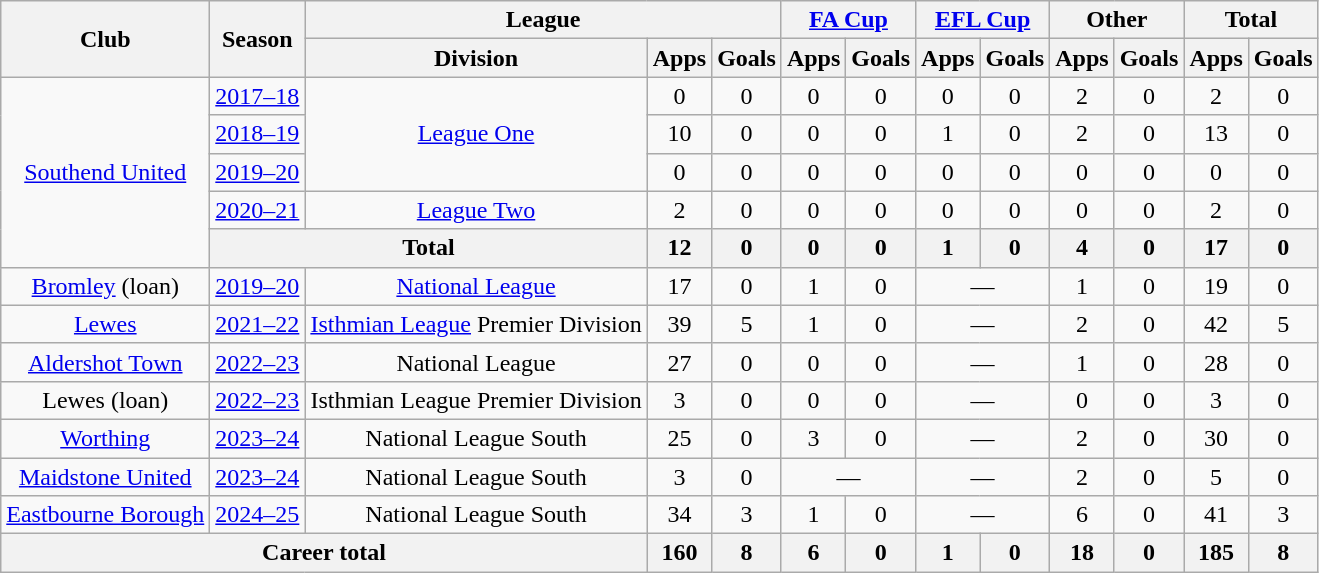<table class="wikitable" style="text-align: center">
<tr>
<th rowspan="2">Club</th>
<th rowspan="2">Season</th>
<th colspan="3">League</th>
<th colspan="2"><a href='#'>FA Cup</a></th>
<th colspan="2"><a href='#'>EFL Cup</a></th>
<th colspan="2">Other</th>
<th colspan="2">Total</th>
</tr>
<tr>
<th>Division</th>
<th>Apps</th>
<th>Goals</th>
<th>Apps</th>
<th>Goals</th>
<th>Apps</th>
<th>Goals</th>
<th>Apps</th>
<th>Goals</th>
<th>Apps</th>
<th>Goals</th>
</tr>
<tr>
<td rowspan="5"><a href='#'>Southend United</a></td>
<td><a href='#'>2017–18</a></td>
<td rowspan="3"><a href='#'>League One</a></td>
<td>0</td>
<td>0</td>
<td>0</td>
<td>0</td>
<td>0</td>
<td>0</td>
<td>2</td>
<td>0</td>
<td>2</td>
<td>0</td>
</tr>
<tr>
<td><a href='#'>2018–19</a></td>
<td>10</td>
<td>0</td>
<td>0</td>
<td>0</td>
<td>1</td>
<td>0</td>
<td>2</td>
<td>0</td>
<td>13</td>
<td>0</td>
</tr>
<tr>
<td><a href='#'>2019–20</a></td>
<td>0</td>
<td>0</td>
<td>0</td>
<td>0</td>
<td>0</td>
<td>0</td>
<td>0</td>
<td>0</td>
<td>0</td>
<td>0</td>
</tr>
<tr>
<td><a href='#'>2020–21</a></td>
<td><a href='#'>League Two</a></td>
<td>2</td>
<td>0</td>
<td>0</td>
<td>0</td>
<td>0</td>
<td>0</td>
<td>0</td>
<td>0</td>
<td>2</td>
<td>0</td>
</tr>
<tr>
<th colspan="2">Total</th>
<th>12</th>
<th>0</th>
<th>0</th>
<th>0</th>
<th>1</th>
<th>0</th>
<th>4</th>
<th>0</th>
<th>17</th>
<th>0</th>
</tr>
<tr>
<td><a href='#'>Bromley</a> (loan)</td>
<td><a href='#'>2019–20</a></td>
<td><a href='#'>National League</a></td>
<td>17</td>
<td>0</td>
<td>1</td>
<td>0</td>
<td colspan="2">―</td>
<td>1</td>
<td>0</td>
<td>19</td>
<td>0</td>
</tr>
<tr>
<td><a href='#'>Lewes</a></td>
<td><a href='#'>2021–22</a></td>
<td><a href='#'>Isthmian League</a> Premier Division</td>
<td>39</td>
<td>5</td>
<td>1</td>
<td>0</td>
<td colspan="2">—</td>
<td>2</td>
<td>0</td>
<td>42</td>
<td>5</td>
</tr>
<tr>
<td><a href='#'>Aldershot Town</a></td>
<td><a href='#'>2022–23</a></td>
<td>National League</td>
<td>27</td>
<td>0</td>
<td>0</td>
<td>0</td>
<td colspan="2">—</td>
<td>1</td>
<td>0</td>
<td>28</td>
<td>0</td>
</tr>
<tr>
<td>Lewes (loan)</td>
<td><a href='#'>2022–23</a></td>
<td>Isthmian League Premier Division</td>
<td>3</td>
<td>0</td>
<td>0</td>
<td>0</td>
<td colspan="2">—</td>
<td>0</td>
<td>0</td>
<td>3</td>
<td>0</td>
</tr>
<tr>
<td><a href='#'>Worthing</a></td>
<td><a href='#'>2023–24</a></td>
<td>National League South</td>
<td>25</td>
<td>0</td>
<td>3</td>
<td>0</td>
<td colspan="2">—</td>
<td>2</td>
<td>0</td>
<td>30</td>
<td>0</td>
</tr>
<tr>
<td><a href='#'>Maidstone United</a></td>
<td><a href='#'>2023–24</a></td>
<td>National League South</td>
<td>3</td>
<td>0</td>
<td colspan="2">—</td>
<td colspan="2">—</td>
<td>2</td>
<td>0</td>
<td>5</td>
<td>0</td>
</tr>
<tr>
<td><a href='#'>Eastbourne Borough</a></td>
<td><a href='#'>2024–25</a></td>
<td>National League South</td>
<td>34</td>
<td>3</td>
<td>1</td>
<td>0</td>
<td colspan="2">—</td>
<td>6</td>
<td>0</td>
<td>41</td>
<td>3</td>
</tr>
<tr>
<th colspan="3">Career total</th>
<th>160</th>
<th>8</th>
<th>6</th>
<th>0</th>
<th>1</th>
<th>0</th>
<th>18</th>
<th>0</th>
<th>185</th>
<th>8</th>
</tr>
</table>
